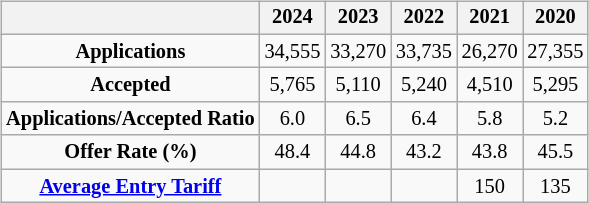<table class="floatright">
<tr>
<td><br><table class="wikitable" style="font-size:85%; text-align:center; margin-bottom: 5px">
<tr>
<th></th>
<th>2024</th>
<th>2023</th>
<th>2022</th>
<th>2021</th>
<th>2020</th>
</tr>
<tr>
<td><strong>Applications</strong></td>
<td>34,555</td>
<td>33,270</td>
<td>33,735</td>
<td>26,270</td>
<td>27,355</td>
</tr>
<tr>
<td><strong>Accepted</strong></td>
<td>5,765</td>
<td>5,110</td>
<td>5,240</td>
<td>4,510</td>
<td>5,295</td>
</tr>
<tr>
<td><strong>Applications/Accepted Ratio</strong></td>
<td>6.0</td>
<td>6.5</td>
<td>6.4</td>
<td>5.8</td>
<td>5.2</td>
</tr>
<tr>
<td><strong>Offer Rate (%)</strong></td>
<td>48.4</td>
<td>44.8</td>
<td>43.2</td>
<td>43.8</td>
<td>45.5</td>
</tr>
<tr>
<td><strong><a href='#'>Average Entry Tariff</a></strong></td>
<td></td>
<td></td>
<td></td>
<td>150</td>
<td>135</td>
</tr>
</table>
<table style="font-size:80%;float:left">
<tr>
<td></td>
</tr>
</table>
</td>
</tr>
</table>
